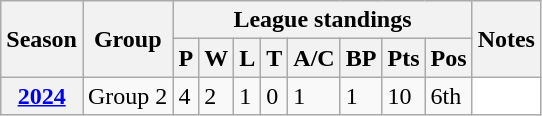<table class="wikitable sortable">
<tr>
<th scope="col" rowspan="2">Season</th>
<th scope="col" rowspan="2">Group</th>
<th scope="col" colspan="8">League standings</th>
<th scope="col" rowspan="2">Notes</th>
</tr>
<tr>
<th scope="col">P</th>
<th scope="col">W</th>
<th scope="col">L</th>
<th scope="col">T</th>
<th scope="col">A/C</th>
<th scope="col">BP</th>
<th scope="col">Pts</th>
<th scope="col">Pos</th>
</tr>
<tr>
<th scope="row"><a href='#'>2024</a></th>
<td>Group 2</td>
<td>4</td>
<td>2</td>
<td>1</td>
<td>0</td>
<td>1</td>
<td>1</td>
<td>10</td>
<td>6th</td>
<td style="background: white;"></td>
</tr>
</table>
